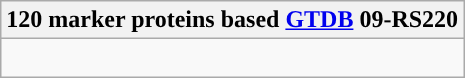<table class="wikitable">
<tr>
<th colspan=1>120 marker proteins based <a href='#'>GTDB</a> 09-RS220</th>
</tr>
<tr>
<td style="vertical-align:top"><br></td>
</tr>
</table>
